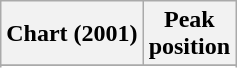<table class="wikitable sortable plainrowheaders" style="text-align:center">
<tr>
<th scope="col">Chart (2001)</th>
<th scope="col">Peak<br> position</th>
</tr>
<tr>
</tr>
<tr>
</tr>
<tr>
</tr>
</table>
